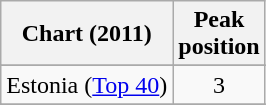<table class="wikitable">
<tr>
<th align="left">Chart (2011)</th>
<th align="left">Peak<br>position</th>
</tr>
<tr>
</tr>
<tr>
<td align="left">Estonia (<a href='#'>Top 40</a>)</td>
<td style="text-align:center;">3</td>
</tr>
<tr>
</tr>
<tr>
</tr>
</table>
